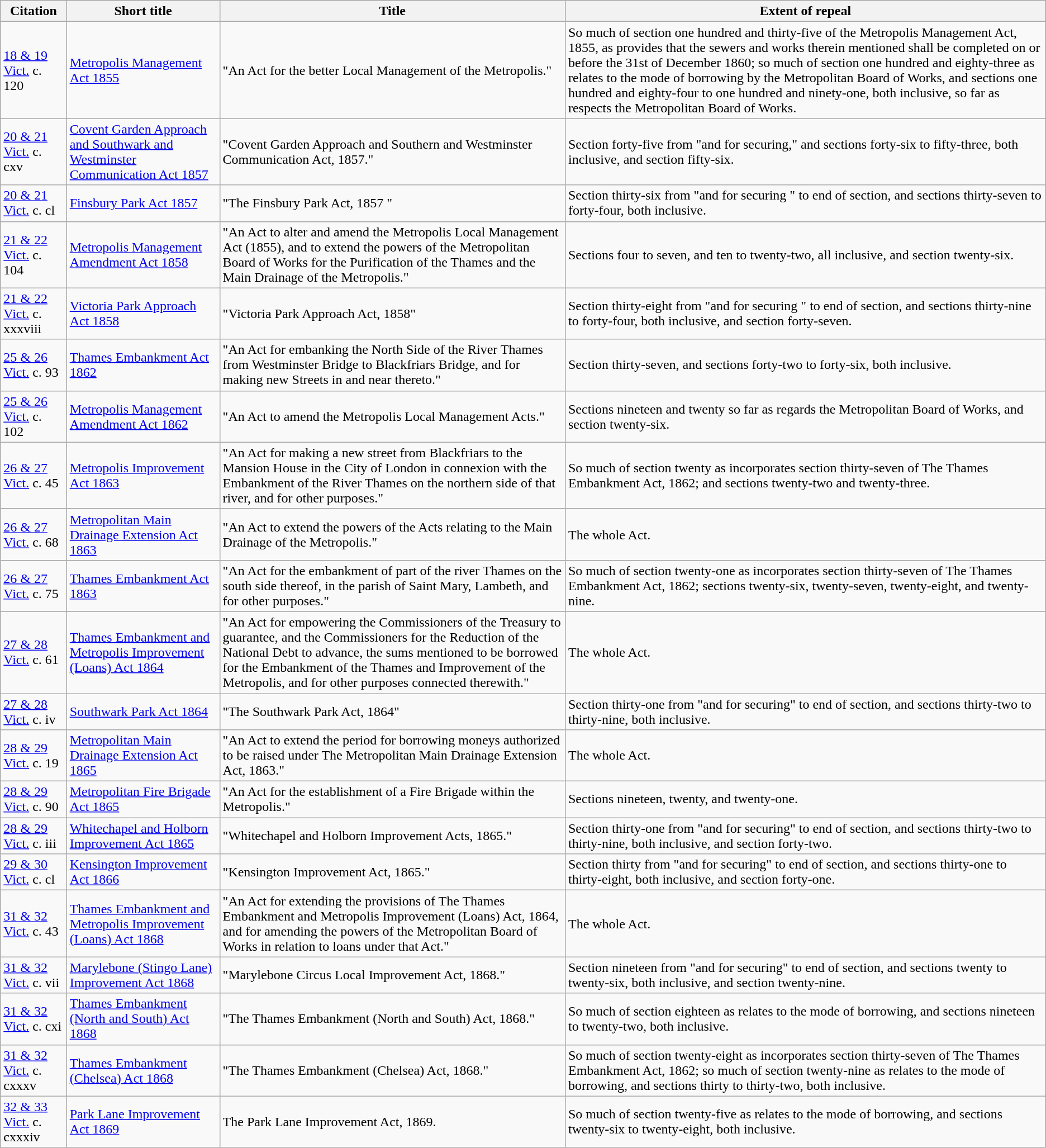<table class="wikitable">
<tr>
<th>Citation</th>
<th>Short title</th>
<th>Title</th>
<th>Extent of repeal</th>
</tr>
<tr>
<td><a href='#'>18 & 19 Vict.</a> c. 120</td>
<td><a href='#'>Metropolis Management Act 1855</a></td>
<td>"An Act for the better Local Management of the Metropolis."</td>
<td>So much of section one hundred and thirty-five of the Metropolis Management Act, 1855, as provides that the sewers and works therein mentioned shall be completed on or before the 31st of December 1860; so much of section one hundred and eighty-three as relates to the mode of borrowing by the Metropolitan Board of Works, and sections one hundred and eighty-four to one hundred and ninety-one, both inclusive, so far as respects the Metropolitan Board of Works.</td>
</tr>
<tr>
<td><a href='#'>20 & 21 Vict.</a> c. cxv</td>
<td><a href='#'>Covent Garden Approach and Southwark and Westminster Communication Act 1857</a></td>
<td>"Covent Garden Approach and Southern and Westminster Communication Act, 1857."</td>
<td>Section forty-five from "and for securing," and sections forty-six to fifty-three, both inclusive, and section fifty-six.</td>
</tr>
<tr>
<td><a href='#'>20 & 21 Vict.</a> c. cl</td>
<td><a href='#'>Finsbury Park Act 1857</a></td>
<td>"The Finsbury Park Act, 1857 "</td>
<td>Section thirty-six from "and for securing " to end of section, and sections thirty-seven to forty-four, both inclusive.</td>
</tr>
<tr>
<td><a href='#'>21 & 22 Vict.</a> c. 104</td>
<td><a href='#'>Metropolis Management Amendment Act 1858</a></td>
<td>"An Act to alter and amend the Metropolis Local Management Act (1855), and to extend the powers of the Metropolitan Board of Works for the Purification of the Thames and the Main Drainage of the Metropolis."</td>
<td>Sections four to seven, and ten to twenty-two, all inclusive, and section twenty-six.</td>
</tr>
<tr>
<td><a href='#'>21 & 22 Vict.</a> c. xxxviii</td>
<td><a href='#'>Victoria Park Approach Act 1858</a></td>
<td>"Victoria Park Approach Act, 1858"</td>
<td>Section thirty-eight from "and for securing " to end of section, and sections thirty-nine to forty-four, both inclusive, and section forty-seven.</td>
</tr>
<tr>
<td><a href='#'>25 & 26 Vict.</a> c. 93</td>
<td><a href='#'>Thames Embankment Act 1862</a></td>
<td>"An Act for embanking the North Side of the River Thames from Westminster Bridge to Blackfriars Bridge, and for making new Streets in and near thereto."</td>
<td>Section thirty-seven, and sections forty-two to forty-six, both inclusive.</td>
</tr>
<tr>
<td><a href='#'>25 & 26 Vict.</a> c. 102</td>
<td><a href='#'>Metropolis Management Amendment Act 1862</a></td>
<td>"An Act to amend the Metropolis Local Management Acts."</td>
<td>Sections nineteen and twenty so far as regards the Metropolitan Board of Works, and section twenty-six.</td>
</tr>
<tr>
<td><a href='#'>26 & 27 Vict.</a> c. 45</td>
<td><a href='#'>Metropolis Improvement Act 1863</a></td>
<td>"An Act for making a new street from Blackfriars to the Mansion House in the City of London in connexion with the Embankment of the River Thames on the northern side of that river, and for other purposes."</td>
<td>So much of section twenty as incorporates section thirty-seven of The Thames Embankment Act, 1862; and sections twenty-two and twenty-three.</td>
</tr>
<tr>
<td><a href='#'>26 & 27 Vict.</a> c. 68</td>
<td><a href='#'>Metropolitan Main Drainage Extension Act 1863</a></td>
<td>"An Act to extend the powers of the Acts relating to the Main Drainage of the Metropolis."</td>
<td>The whole Act.</td>
</tr>
<tr>
<td><a href='#'>26 & 27 Vict.</a> c. 75</td>
<td><a href='#'>Thames Embankment Act 1863</a></td>
<td>"An Act for the embankment of part of the river Thames on the south side thereof, in the parish of Saint Mary, Lambeth, and for other purposes."</td>
<td>So much of section twenty-one as incorporates section thirty-seven of The Thames Embankment Act, 1862; sections twenty-six, twenty-seven, twenty-eight, and twenty-nine.</td>
</tr>
<tr>
<td><a href='#'>27 & 28 Vict.</a> c. 61</td>
<td><a href='#'>Thames Embankment and Metropolis Improvement (Loans) Act 1864</a></td>
<td>"An Act for empowering the Commissioners of the Treasury to guarantee, and the Commissioners for the Reduction of the National Debt to advance, the sums mentioned to be borrowed for the Embankment of the Thames and Improvement of the Metropolis, and for other purposes connected therewith."</td>
<td>The whole Act.</td>
</tr>
<tr>
<td><a href='#'>27 & 28 Vict.</a> c. iv</td>
<td><a href='#'>Southwark Park Act 1864</a></td>
<td>"The Southwark Park Act, 1864"</td>
<td>Section thirty-one from "and for securing" to end of section, and sections thirty-two to thirty-nine, both inclusive.</td>
</tr>
<tr>
<td><a href='#'>28 & 29 Vict.</a> c. 19</td>
<td><a href='#'>Metropolitan Main Drainage Extension Act 1865</a></td>
<td>"An Act to extend the period for borrowing moneys authorized to be raised under The Metropolitan Main Drainage Extension Act, 1863."</td>
<td>The whole Act.</td>
</tr>
<tr>
<td><a href='#'>28 & 29 Vict.</a> c. 90</td>
<td><a href='#'>Metropolitan Fire Brigade Act 1865</a></td>
<td>"An Act for the establishment of a Fire Brigade within the Metropolis."</td>
<td>Sections nineteen, twenty, and twenty-one.</td>
</tr>
<tr>
<td><a href='#'>28 & 29 Vict.</a> c. iii</td>
<td><a href='#'>Whitechapel and Holborn Improvement Act 1865</a></td>
<td>"Whitechapel and Holborn Improvement Acts, 1865."</td>
<td>Section thirty-one from "and for securing" to end of section, and sections thirty-two to thirty-nine, both inclusive, and section forty-two.</td>
</tr>
<tr>
<td><a href='#'>29 & 30 Vict.</a> c. cl</td>
<td><a href='#'>Kensington Improvement Act 1866</a></td>
<td>"Kensington Improvement Act, 1865."</td>
<td>Section thirty from "and for securing" to end of section, and sections thirty-one to thirty-eight, both inclusive, and section forty-one.</td>
</tr>
<tr>
<td><a href='#'>31 & 32 Vict.</a> c. 43</td>
<td><a href='#'>Thames Embankment and Metropolis Improvement (Loans) Act 1868</a></td>
<td>"An Act for extending the provisions of The Thames Embankment and Metropolis Improvement (Loans) Act, 1864, and for amending the powers of the Metropolitan Board of Works in relation to loans under that Act."</td>
<td>The whole Act.</td>
</tr>
<tr>
<td><a href='#'>31 & 32 Vict.</a> c. vii</td>
<td><a href='#'>Marylebone (Stingo Lane) Improvement Act 1868</a></td>
<td>"Marylebone Circus Local Improvement Act, 1868."</td>
<td>Section nineteen from "and for securing" to end of section, and sections twenty to twenty-six, both inclusive, and section twenty-nine.</td>
</tr>
<tr>
<td><a href='#'>31 & 32 Vict.</a> c. cxi</td>
<td><a href='#'>Thames Embankment (North and South) Act 1868</a></td>
<td>"The Thames Embankment (North and South) Act, 1868."</td>
<td>So much of section eighteen as relates to the mode of borrowing, and sections nineteen to twenty-two, both inclusive.</td>
</tr>
<tr>
<td><a href='#'>31 & 32 Vict.</a> c. cxxxv</td>
<td><a href='#'>Thames Embankment (Chelsea) Act 1868</a></td>
<td>"The Thames Embankment (Chelsea) Act, 1868."</td>
<td>So much of section twenty-eight as incorporates section thirty-seven of The Thames Embankment Act, 1862; so much of section twenty-nine as relates to the mode of borrowing, and sections thirty to thirty-two, both inclusive.</td>
</tr>
<tr>
<td><a href='#'>32 & 33 Vict.</a> c. cxxxiv</td>
<td><a href='#'>Park Lane Improvement Act 1869</a></td>
<td>The Park Lane Improvement Act, 1869.</td>
<td>So much of section twenty-five as relates to the mode of borrowing, and sections twenty-six to twenty-eight, both inclusive.</td>
</tr>
</table>
